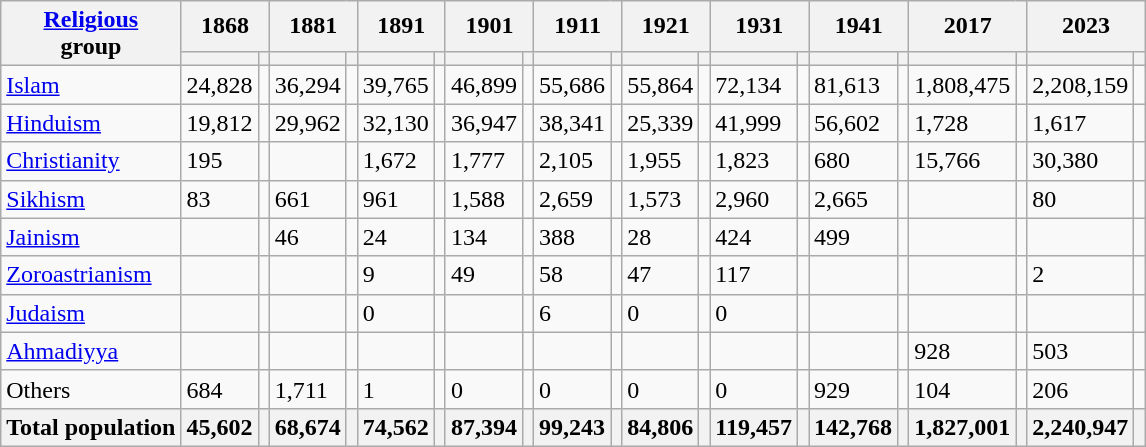<table class="wikitable collapsible sortable">
<tr>
<th rowspan="2"><a href='#'>Religious</a><br>group</th>
<th colspan="2">1868</th>
<th colspan="2">1881</th>
<th colspan="2">1891</th>
<th colspan="2">1901</th>
<th colspan="2">1911</th>
<th colspan="2">1921</th>
<th colspan="2">1931</th>
<th colspan="2">1941</th>
<th colspan="2">2017</th>
<th colspan="2">2023</th>
</tr>
<tr>
<th><a href='#'></a></th>
<th></th>
<th></th>
<th></th>
<th></th>
<th></th>
<th></th>
<th></th>
<th></th>
<th></th>
<th></th>
<th></th>
<th></th>
<th></th>
<th></th>
<th></th>
<th></th>
<th></th>
<th></th>
<th></th>
</tr>
<tr>
<td><a href='#'>Islam</a> </td>
<td>24,828</td>
<td></td>
<td>36,294</td>
<td></td>
<td>39,765</td>
<td></td>
<td>46,899</td>
<td></td>
<td>55,686</td>
<td></td>
<td>55,864</td>
<td></td>
<td>72,134</td>
<td></td>
<td>81,613</td>
<td></td>
<td>1,808,475</td>
<td></td>
<td>2,208,159</td>
<td></td>
</tr>
<tr>
<td><a href='#'>Hinduism</a> </td>
<td>19,812</td>
<td></td>
<td>29,962</td>
<td></td>
<td>32,130</td>
<td></td>
<td>36,947</td>
<td></td>
<td>38,341</td>
<td></td>
<td>25,339</td>
<td></td>
<td>41,999</td>
<td></td>
<td>56,602</td>
<td></td>
<td>1,728</td>
<td></td>
<td>1,617</td>
<td></td>
</tr>
<tr>
<td><a href='#'>Christianity</a> </td>
<td>195</td>
<td></td>
<td></td>
<td></td>
<td>1,672</td>
<td></td>
<td>1,777</td>
<td></td>
<td>2,105</td>
<td></td>
<td>1,955</td>
<td></td>
<td>1,823</td>
<td></td>
<td>680</td>
<td></td>
<td>15,766</td>
<td></td>
<td>30,380</td>
<td></td>
</tr>
<tr>
<td><a href='#'>Sikhism</a> </td>
<td>83</td>
<td></td>
<td>661</td>
<td></td>
<td>961</td>
<td></td>
<td>1,588</td>
<td></td>
<td>2,659</td>
<td></td>
<td>1,573</td>
<td></td>
<td>2,960</td>
<td></td>
<td>2,665</td>
<td></td>
<td></td>
<td></td>
<td>80</td>
<td></td>
</tr>
<tr>
<td><a href='#'>Jainism</a> </td>
<td></td>
<td></td>
<td>46</td>
<td></td>
<td>24</td>
<td></td>
<td>134</td>
<td></td>
<td>388</td>
<td></td>
<td>28</td>
<td></td>
<td>424</td>
<td></td>
<td>499</td>
<td></td>
<td></td>
<td></td>
<td></td>
<td></td>
</tr>
<tr>
<td><a href='#'>Zoroastrianism</a> </td>
<td></td>
<td></td>
<td></td>
<td></td>
<td>9</td>
<td></td>
<td>49</td>
<td></td>
<td>58</td>
<td></td>
<td>47</td>
<td></td>
<td>117</td>
<td></td>
<td></td>
<td></td>
<td></td>
<td></td>
<td>2</td>
<td></td>
</tr>
<tr>
<td><a href='#'>Judaism</a> </td>
<td></td>
<td></td>
<td></td>
<td></td>
<td>0</td>
<td></td>
<td></td>
<td></td>
<td>6</td>
<td></td>
<td>0</td>
<td></td>
<td>0</td>
<td></td>
<td></td>
<td></td>
<td></td>
<td></td>
<td></td>
<td></td>
</tr>
<tr>
<td><a href='#'>Ahmadiyya</a> </td>
<td></td>
<td></td>
<td></td>
<td></td>
<td></td>
<td></td>
<td></td>
<td></td>
<td></td>
<td></td>
<td></td>
<td></td>
<td></td>
<td></td>
<td></td>
<td></td>
<td>928</td>
<td></td>
<td>503</td>
<td></td>
</tr>
<tr>
<td>Others</td>
<td>684</td>
<td></td>
<td>1,711</td>
<td></td>
<td>1</td>
<td></td>
<td>0</td>
<td></td>
<td>0</td>
<td></td>
<td>0</td>
<td></td>
<td>0</td>
<td></td>
<td>929</td>
<td></td>
<td>104</td>
<td></td>
<td>206</td>
<td></td>
</tr>
<tr>
<th>Total population</th>
<th>45,602</th>
<th></th>
<th>68,674</th>
<th></th>
<th>74,562</th>
<th></th>
<th>87,394</th>
<th></th>
<th>99,243</th>
<th></th>
<th>84,806</th>
<th></th>
<th>119,457</th>
<th></th>
<th>142,768</th>
<th></th>
<th>1,827,001</th>
<th></th>
<th>2,240,947</th>
<th></th>
</tr>
</table>
